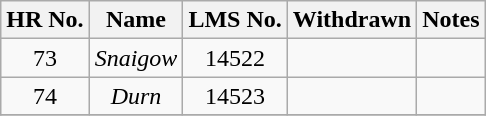<table class="wikitable" style=text-align:center>
<tr>
<th>HR No.</th>
<th>Name</th>
<th>LMS No.</th>
<th>Withdrawn</th>
<th>Notes</th>
</tr>
<tr>
<td>73</td>
<td><em>Snaigow</em></td>
<td>14522</td>
<td></td>
<td></td>
</tr>
<tr>
<td>74</td>
<td><em>Durn</em></td>
<td>14523</td>
<td></td>
<td></td>
</tr>
<tr>
</tr>
</table>
